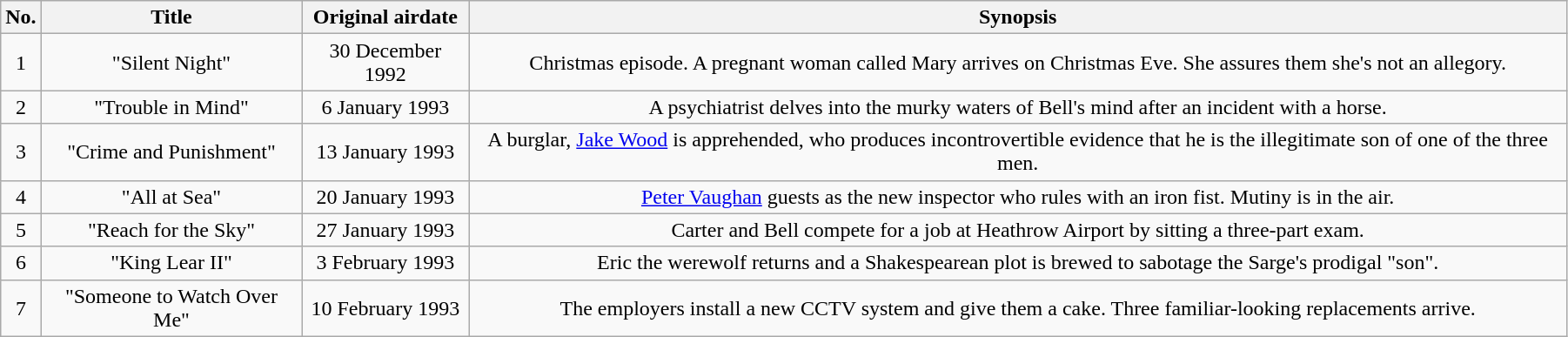<table class="wikitable" width="95%" style="text-align:center;">
<tr>
<th>No.</th>
<th>Title</th>
<th>Original airdate</th>
<th>Synopsis</th>
</tr>
<tr>
<td>1</td>
<td>"Silent Night"</td>
<td>30 December 1992</td>
<td>Christmas episode. A pregnant woman called Mary arrives on Christmas Eve. She assures them she's not an allegory.</td>
</tr>
<tr>
<td>2</td>
<td>"Trouble in Mind"</td>
<td>6 January 1993</td>
<td>A psychiatrist delves into the murky waters of Bell's mind after an incident with a horse.</td>
</tr>
<tr>
<td>3</td>
<td>"Crime and Punishment"</td>
<td>13 January 1993</td>
<td>A burglar, <a href='#'>Jake Wood</a> is apprehended, who produces incontrovertible evidence that he is the illegitimate son of one of the three men.</td>
</tr>
<tr>
<td>4</td>
<td>"All at Sea"</td>
<td>20 January 1993</td>
<td><a href='#'>Peter Vaughan</a> guests as the new inspector who rules with an iron fist. Mutiny is in the air.</td>
</tr>
<tr>
<td>5</td>
<td>"Reach for the Sky"</td>
<td>27 January 1993</td>
<td>Carter and Bell compete for a job at Heathrow Airport by sitting a three-part exam.</td>
</tr>
<tr>
<td>6</td>
<td>"King Lear II"</td>
<td>3 February 1993</td>
<td>Eric the werewolf returns and a Shakespearean plot is brewed to sabotage the Sarge's prodigal "son".</td>
</tr>
<tr>
<td>7</td>
<td>"Someone to Watch Over Me"</td>
<td>10 February 1993</td>
<td>The employers install a new CCTV system and give them a cake. Three familiar-looking replacements arrive.</td>
</tr>
</table>
